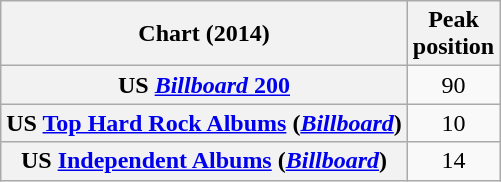<table class="wikitable sortable plainrowheaders" style="text-align:center">
<tr>
<th scope="col">Chart (2014)</th>
<th scope="col">Peak<br>position</th>
</tr>
<tr>
<th scope="row">US <a href='#'><em>Billboard</em> 200</a></th>
<td>90</td>
</tr>
<tr>
<th scope="row">US <a href='#'>Top Hard Rock Albums</a> (<em><a href='#'>Billboard</a></em>)</th>
<td>10</td>
</tr>
<tr>
<th scope="row">US <a href='#'>Independent Albums</a> (<em><a href='#'>Billboard</a></em>)</th>
<td>14</td>
</tr>
</table>
